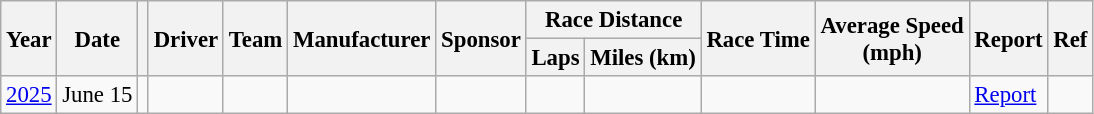<table class="wikitable" style="font-size: 95%;">
<tr>
<th rowspan="2">Year</th>
<th rowspan="2">Date</th>
<th rowspan="2"></th>
<th rowspan="2">Driver</th>
<th rowspan="2">Team</th>
<th rowspan="2">Manufacturer</th>
<th rowspan="2">Sponsor</th>
<th colspan="2">Race Distance</th>
<th rowspan="2">Race Time</th>
<th rowspan="2">Average Speed<br>(mph)</th>
<th rowspan="2">Report</th>
<th rowspan="2">Ref</th>
</tr>
<tr>
<th>Laps</th>
<th>Miles (km)</th>
</tr>
<tr>
<td><a href='#'>2025</a></td>
<td>June 15</td>
<td align="center"></td>
<td></td>
<td></td>
<td></td>
<td></td>
<td align="center"></td>
<td align="center"></td>
<td align="center"></td>
<td align="center"></td>
<td><a href='#'>Report</a></td>
<td align="center"></td>
</tr>
</table>
